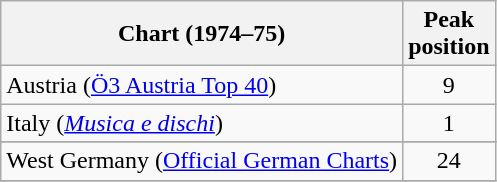<table class="wikitable sortable">
<tr>
<th align="left">Chart (1974–75)</th>
<th align="left">Peak<br>position</th>
</tr>
<tr>
<td align="left">Austria (<a href='#'>Ö3 Austria Top 40</a>)</td>
<td align="center">9</td>
</tr>
<tr>
<td align="left">Italy (<em><a href='#'>Musica e dischi</a></em>)</td>
<td align="center">1</td>
</tr>
<tr>
</tr>
<tr>
<td align="left">West Germany (<a href='#'>Official German Charts</a>)</td>
<td align="center">24</td>
</tr>
<tr>
</tr>
</table>
